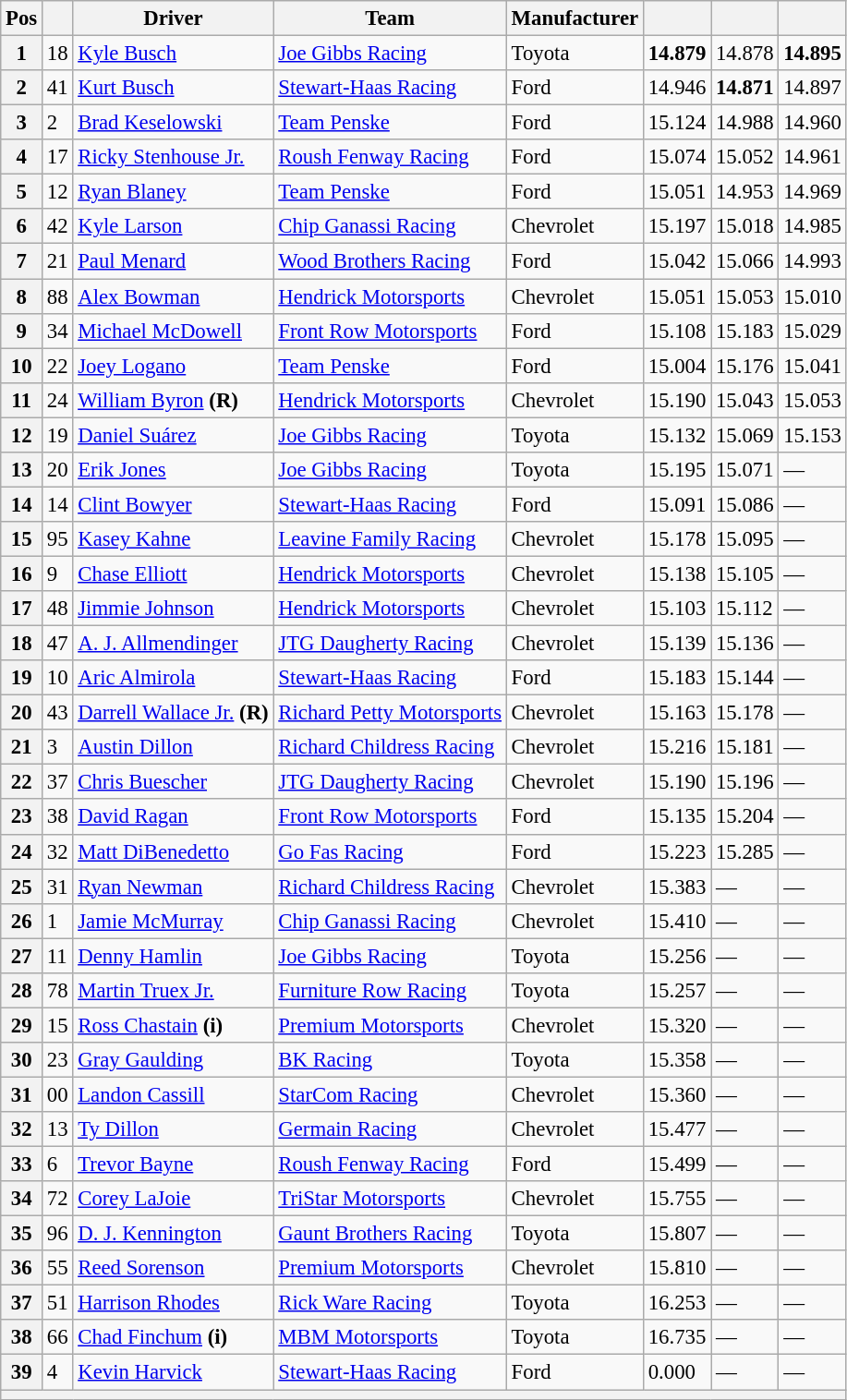<table class="wikitable" style="font-size:95%">
<tr>
<th>Pos</th>
<th></th>
<th>Driver</th>
<th>Team</th>
<th>Manufacturer</th>
<th></th>
<th></th>
<th></th>
</tr>
<tr>
<th>1</th>
<td>18</td>
<td><a href='#'>Kyle Busch</a></td>
<td><a href='#'>Joe Gibbs Racing</a></td>
<td>Toyota</td>
<td><strong>14.879</strong></td>
<td>14.878</td>
<td><strong>14.895</strong></td>
</tr>
<tr>
<th>2</th>
<td>41</td>
<td><a href='#'>Kurt Busch</a></td>
<td><a href='#'>Stewart-Haas Racing</a></td>
<td>Ford</td>
<td>14.946</td>
<td><strong>14.871</strong></td>
<td>14.897</td>
</tr>
<tr>
<th>3</th>
<td>2</td>
<td><a href='#'>Brad Keselowski</a></td>
<td><a href='#'>Team Penske</a></td>
<td>Ford</td>
<td>15.124</td>
<td>14.988</td>
<td>14.960</td>
</tr>
<tr>
<th>4</th>
<td>17</td>
<td><a href='#'>Ricky Stenhouse Jr.</a></td>
<td><a href='#'>Roush Fenway Racing</a></td>
<td>Ford</td>
<td>15.074</td>
<td>15.052</td>
<td>14.961</td>
</tr>
<tr>
<th>5</th>
<td>12</td>
<td><a href='#'>Ryan Blaney</a></td>
<td><a href='#'>Team Penske</a></td>
<td>Ford</td>
<td>15.051</td>
<td>14.953</td>
<td>14.969</td>
</tr>
<tr>
<th>6</th>
<td>42</td>
<td><a href='#'>Kyle Larson</a></td>
<td><a href='#'>Chip Ganassi Racing</a></td>
<td>Chevrolet</td>
<td>15.197</td>
<td>15.018</td>
<td>14.985</td>
</tr>
<tr>
<th>7</th>
<td>21</td>
<td><a href='#'>Paul Menard</a></td>
<td><a href='#'>Wood Brothers Racing</a></td>
<td>Ford</td>
<td>15.042</td>
<td>15.066</td>
<td>14.993</td>
</tr>
<tr>
<th>8</th>
<td>88</td>
<td><a href='#'>Alex Bowman</a></td>
<td><a href='#'>Hendrick Motorsports</a></td>
<td>Chevrolet</td>
<td>15.051</td>
<td>15.053</td>
<td>15.010</td>
</tr>
<tr>
<th>9</th>
<td>34</td>
<td><a href='#'>Michael McDowell</a></td>
<td><a href='#'>Front Row Motorsports</a></td>
<td>Ford</td>
<td>15.108</td>
<td>15.183</td>
<td>15.029</td>
</tr>
<tr>
<th>10</th>
<td>22</td>
<td><a href='#'>Joey Logano</a></td>
<td><a href='#'>Team Penske</a></td>
<td>Ford</td>
<td>15.004</td>
<td>15.176</td>
<td>15.041</td>
</tr>
<tr>
<th>11</th>
<td>24</td>
<td><a href='#'>William Byron</a> <strong>(R)</strong></td>
<td><a href='#'>Hendrick Motorsports</a></td>
<td>Chevrolet</td>
<td>15.190</td>
<td>15.043</td>
<td>15.053</td>
</tr>
<tr>
<th>12</th>
<td>19</td>
<td><a href='#'>Daniel Suárez</a></td>
<td><a href='#'>Joe Gibbs Racing</a></td>
<td>Toyota</td>
<td>15.132</td>
<td>15.069</td>
<td>15.153</td>
</tr>
<tr>
<th>13</th>
<td>20</td>
<td><a href='#'>Erik Jones</a></td>
<td><a href='#'>Joe Gibbs Racing</a></td>
<td>Toyota</td>
<td>15.195</td>
<td>15.071</td>
<td>—</td>
</tr>
<tr>
<th>14</th>
<td>14</td>
<td><a href='#'>Clint Bowyer</a></td>
<td><a href='#'>Stewart-Haas Racing</a></td>
<td>Ford</td>
<td>15.091</td>
<td>15.086</td>
<td>—</td>
</tr>
<tr>
<th>15</th>
<td>95</td>
<td><a href='#'>Kasey Kahne</a></td>
<td><a href='#'>Leavine Family Racing</a></td>
<td>Chevrolet</td>
<td>15.178</td>
<td>15.095</td>
<td>—</td>
</tr>
<tr>
<th>16</th>
<td>9</td>
<td><a href='#'>Chase Elliott</a></td>
<td><a href='#'>Hendrick Motorsports</a></td>
<td>Chevrolet</td>
<td>15.138</td>
<td>15.105</td>
<td>—</td>
</tr>
<tr>
<th>17</th>
<td>48</td>
<td><a href='#'>Jimmie Johnson</a></td>
<td><a href='#'>Hendrick Motorsports</a></td>
<td>Chevrolet</td>
<td>15.103</td>
<td>15.112</td>
<td>—</td>
</tr>
<tr>
<th>18</th>
<td>47</td>
<td><a href='#'>A. J. Allmendinger</a></td>
<td><a href='#'>JTG Daugherty Racing</a></td>
<td>Chevrolet</td>
<td>15.139</td>
<td>15.136</td>
<td>—</td>
</tr>
<tr>
<th>19</th>
<td>10</td>
<td><a href='#'>Aric Almirola</a></td>
<td><a href='#'>Stewart-Haas Racing</a></td>
<td>Ford</td>
<td>15.183</td>
<td>15.144</td>
<td>—</td>
</tr>
<tr>
<th>20</th>
<td>43</td>
<td><a href='#'>Darrell Wallace Jr.</a> <strong>(R)</strong></td>
<td><a href='#'>Richard Petty Motorsports</a></td>
<td>Chevrolet</td>
<td>15.163</td>
<td>15.178</td>
<td>—</td>
</tr>
<tr>
<th>21</th>
<td>3</td>
<td><a href='#'>Austin Dillon</a></td>
<td><a href='#'>Richard Childress Racing</a></td>
<td>Chevrolet</td>
<td>15.216</td>
<td>15.181</td>
<td>—</td>
</tr>
<tr>
<th>22</th>
<td>37</td>
<td><a href='#'>Chris Buescher</a></td>
<td><a href='#'>JTG Daugherty Racing</a></td>
<td>Chevrolet</td>
<td>15.190</td>
<td>15.196</td>
<td>—</td>
</tr>
<tr>
<th>23</th>
<td>38</td>
<td><a href='#'>David Ragan</a></td>
<td><a href='#'>Front Row Motorsports</a></td>
<td>Ford</td>
<td>15.135</td>
<td>15.204</td>
<td>—</td>
</tr>
<tr>
<th>24</th>
<td>32</td>
<td><a href='#'>Matt DiBenedetto</a></td>
<td><a href='#'>Go Fas Racing</a></td>
<td>Ford</td>
<td>15.223</td>
<td>15.285</td>
<td>—</td>
</tr>
<tr>
<th>25</th>
<td>31</td>
<td><a href='#'>Ryan Newman</a></td>
<td><a href='#'>Richard Childress Racing</a></td>
<td>Chevrolet</td>
<td>15.383</td>
<td>—</td>
<td>—</td>
</tr>
<tr>
<th>26</th>
<td>1</td>
<td><a href='#'>Jamie McMurray</a></td>
<td><a href='#'>Chip Ganassi Racing</a></td>
<td>Chevrolet</td>
<td>15.410</td>
<td>—</td>
<td>—</td>
</tr>
<tr>
<th>27</th>
<td>11</td>
<td><a href='#'>Denny Hamlin</a></td>
<td><a href='#'>Joe Gibbs Racing</a></td>
<td>Toyota</td>
<td>15.256</td>
<td>—</td>
<td>—</td>
</tr>
<tr>
<th>28</th>
<td>78</td>
<td><a href='#'>Martin Truex Jr.</a></td>
<td><a href='#'>Furniture Row Racing</a></td>
<td>Toyota</td>
<td>15.257</td>
<td>—</td>
<td>—</td>
</tr>
<tr>
<th>29</th>
<td>15</td>
<td><a href='#'>Ross Chastain</a> <strong>(i)</strong></td>
<td><a href='#'>Premium Motorsports</a></td>
<td>Chevrolet</td>
<td>15.320</td>
<td>—</td>
<td>—</td>
</tr>
<tr>
<th>30</th>
<td>23</td>
<td><a href='#'>Gray Gaulding</a></td>
<td><a href='#'>BK Racing</a></td>
<td>Toyota</td>
<td>15.358</td>
<td>—</td>
<td>—</td>
</tr>
<tr>
<th>31</th>
<td>00</td>
<td><a href='#'>Landon Cassill</a></td>
<td><a href='#'>StarCom Racing</a></td>
<td>Chevrolet</td>
<td>15.360</td>
<td>—</td>
<td>—</td>
</tr>
<tr>
<th>32</th>
<td>13</td>
<td><a href='#'>Ty Dillon</a></td>
<td><a href='#'>Germain Racing</a></td>
<td>Chevrolet</td>
<td>15.477</td>
<td>—</td>
<td>—</td>
</tr>
<tr>
<th>33</th>
<td>6</td>
<td><a href='#'>Trevor Bayne</a></td>
<td><a href='#'>Roush Fenway Racing</a></td>
<td>Ford</td>
<td>15.499</td>
<td>—</td>
<td>—</td>
</tr>
<tr>
<th>34</th>
<td>72</td>
<td><a href='#'>Corey LaJoie</a></td>
<td><a href='#'>TriStar Motorsports</a></td>
<td>Chevrolet</td>
<td>15.755</td>
<td>—</td>
<td>—</td>
</tr>
<tr>
<th>35</th>
<td>96</td>
<td><a href='#'>D. J. Kennington</a></td>
<td><a href='#'>Gaunt Brothers Racing</a></td>
<td>Toyota</td>
<td>15.807</td>
<td>—</td>
<td>—</td>
</tr>
<tr>
<th>36</th>
<td>55</td>
<td><a href='#'>Reed Sorenson</a></td>
<td><a href='#'>Premium Motorsports</a></td>
<td>Chevrolet</td>
<td>15.810</td>
<td>—</td>
<td>—</td>
</tr>
<tr>
<th>37</th>
<td>51</td>
<td><a href='#'>Harrison Rhodes</a></td>
<td><a href='#'>Rick Ware Racing</a></td>
<td>Toyota</td>
<td>16.253</td>
<td>—</td>
<td>—</td>
</tr>
<tr>
<th>38</th>
<td>66</td>
<td><a href='#'>Chad Finchum</a> <strong>(i)</strong></td>
<td><a href='#'>MBM Motorsports</a></td>
<td>Toyota</td>
<td>16.735</td>
<td>—</td>
<td>—</td>
</tr>
<tr>
<th>39</th>
<td>4</td>
<td><a href='#'>Kevin Harvick</a></td>
<td><a href='#'>Stewart-Haas Racing</a></td>
<td>Ford</td>
<td>0.000</td>
<td>—</td>
<td>—</td>
</tr>
<tr>
<th colspan="8"></th>
</tr>
</table>
